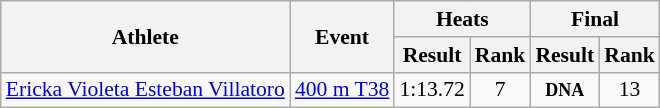<table class="wikitable" style="font-size:90%; text-align:center">
<tr>
<th rowspan="2">Athlete</th>
<th rowspan="2">Event</th>
<th colspan="2">Heats</th>
<th colspan="2">Final</th>
</tr>
<tr>
<th>Result</th>
<th>Rank</th>
<th>Result</th>
<th>Rank</th>
</tr>
<tr>
<td align="left"><a href='#'>Ericka Violeta Esteban Villatoro</a></td>
<td align="left"><a href='#'>400 m T38</a></td>
<td>1:13.72</td>
<td>7</td>
<td><strong><small>DNA</small></strong></td>
<td>13</td>
</tr>
</table>
